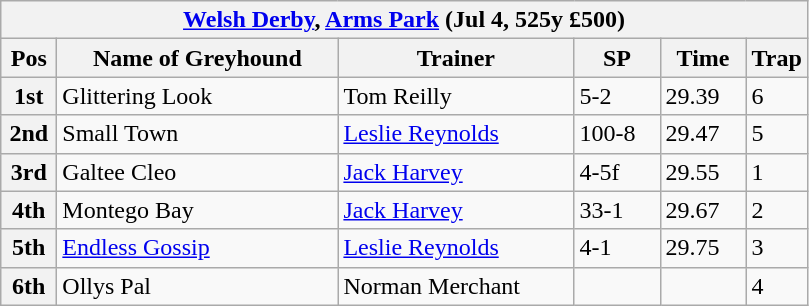<table class="wikitable">
<tr>
<th colspan="6"><a href='#'>Welsh Derby</a>, <a href='#'>Arms Park</a> (Jul 4, 525y £500)</th>
</tr>
<tr>
<th width=30>Pos</th>
<th width=180>Name of Greyhound</th>
<th width=150>Trainer</th>
<th width=50>SP</th>
<th width=50>Time</th>
<th width=30>Trap</th>
</tr>
<tr>
<th>1st</th>
<td>Glittering Look</td>
<td>Tom Reilly</td>
<td>5-2</td>
<td>29.39</td>
<td>6</td>
</tr>
<tr>
<th>2nd</th>
<td>Small Town</td>
<td><a href='#'>Leslie Reynolds</a></td>
<td>100-8</td>
<td>29.47</td>
<td>5</td>
</tr>
<tr>
<th>3rd</th>
<td>Galtee Cleo</td>
<td><a href='#'>Jack Harvey</a></td>
<td>4-5f</td>
<td>29.55</td>
<td>1</td>
</tr>
<tr>
<th>4th</th>
<td>Montego Bay</td>
<td><a href='#'>Jack Harvey</a></td>
<td>33-1</td>
<td>29.67</td>
<td>2</td>
</tr>
<tr>
<th>5th</th>
<td><a href='#'>Endless Gossip</a></td>
<td><a href='#'>Leslie Reynolds</a></td>
<td>4-1</td>
<td>29.75</td>
<td>3</td>
</tr>
<tr>
<th>6th</th>
<td>Ollys Pal</td>
<td>Norman Merchant</td>
<td></td>
<td></td>
<td>4</td>
</tr>
</table>
